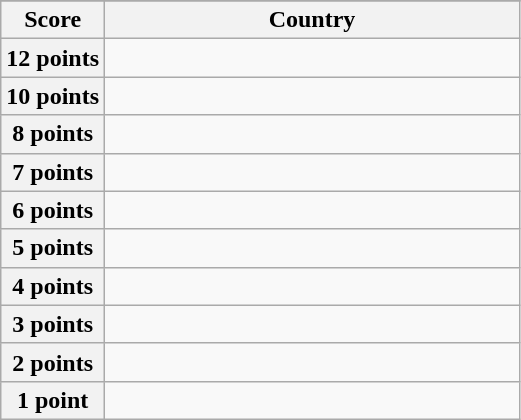<table class="wikitable">
<tr>
</tr>
<tr>
<th scope="col" width="20%">Score</th>
<th scope="col">Country</th>
</tr>
<tr>
<th scope="row">12 points</th>
<td></td>
</tr>
<tr>
<th scope="row">10 points</th>
<td></td>
</tr>
<tr>
<th scope="row">8 points</th>
<td></td>
</tr>
<tr>
<th scope="row">7 points</th>
<td></td>
</tr>
<tr>
<th scope="row">6 points</th>
<td></td>
</tr>
<tr>
<th scope="row">5 points</th>
<td></td>
</tr>
<tr>
<th scope="row">4 points</th>
<td></td>
</tr>
<tr>
<th scope="row">3 points</th>
<td></td>
</tr>
<tr>
<th scope="row">2 points</th>
<td></td>
</tr>
<tr>
<th scope="row">1 point</th>
<td></td>
</tr>
</table>
